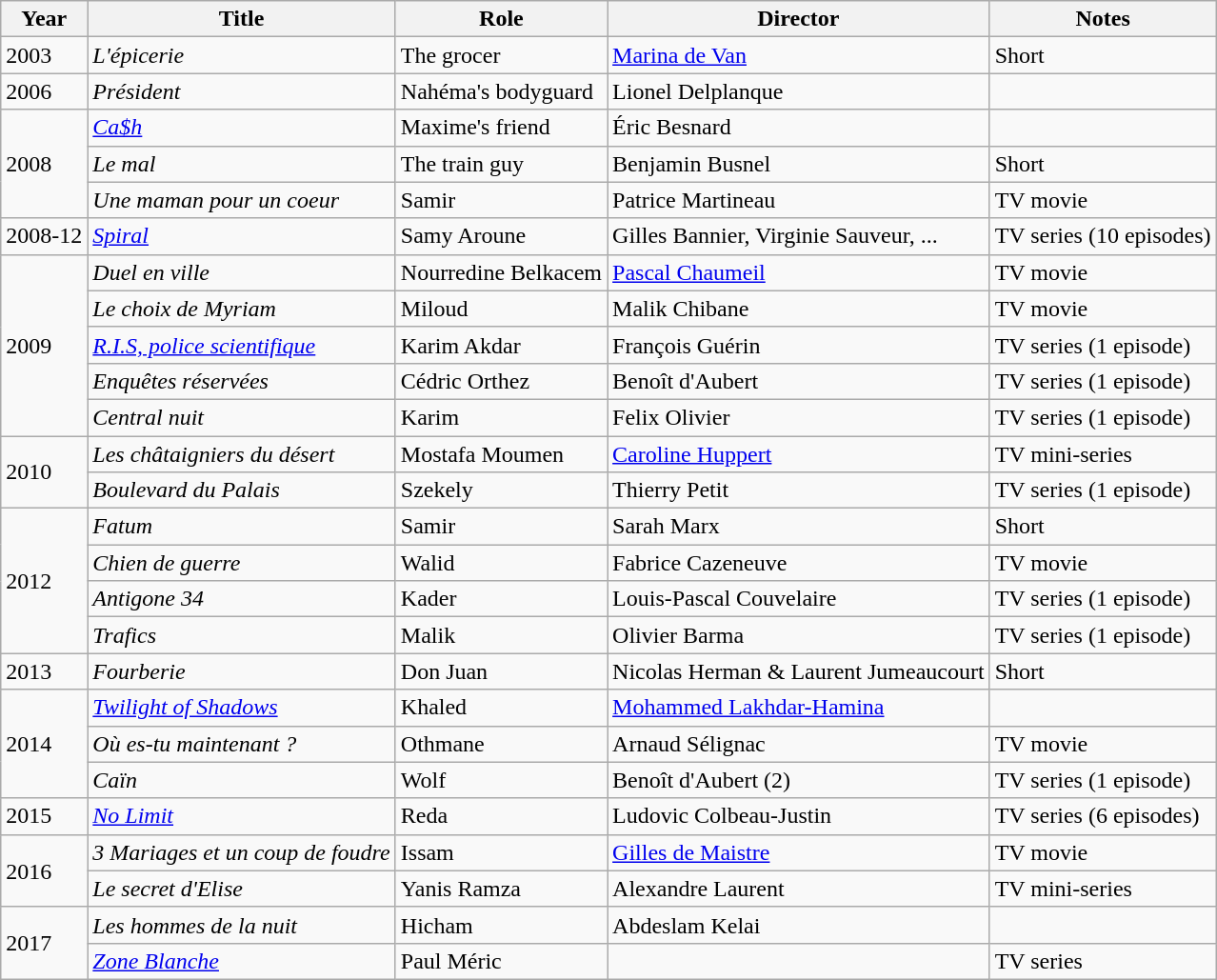<table class="wikitable">
<tr>
<th>Year</th>
<th>Title</th>
<th>Role</th>
<th>Director</th>
<th>Notes</th>
</tr>
<tr>
<td rowspan=1>2003</td>
<td><em>L'épicerie</em></td>
<td>The grocer</td>
<td><a href='#'>Marina de Van</a></td>
<td>Short</td>
</tr>
<tr>
<td rowspan=1>2006</td>
<td><em>Président</em></td>
<td>Nahéma's bodyguard</td>
<td>Lionel Delplanque</td>
<td></td>
</tr>
<tr>
<td rowspan=3>2008</td>
<td><em><a href='#'>Ca$h</a></em></td>
<td>Maxime's friend</td>
<td>Éric Besnard</td>
<td></td>
</tr>
<tr>
<td><em>Le mal</em></td>
<td>The train guy</td>
<td>Benjamin Busnel</td>
<td>Short</td>
</tr>
<tr>
<td><em>Une maman pour un coeur</em></td>
<td>Samir</td>
<td>Patrice Martineau</td>
<td>TV movie</td>
</tr>
<tr>
<td rowspan=1>2008-12</td>
<td><em><a href='#'>Spiral</a></em></td>
<td>Samy Aroune</td>
<td>Gilles Bannier, Virginie Sauveur, ...</td>
<td>TV series (10 episodes)</td>
</tr>
<tr>
<td rowspan=5>2009</td>
<td><em>Duel en ville</em></td>
<td>Nourredine Belkacem</td>
<td><a href='#'>Pascal Chaumeil</a></td>
<td>TV movie</td>
</tr>
<tr>
<td><em>Le choix de Myriam</em></td>
<td>Miloud</td>
<td>Malik Chibane</td>
<td>TV movie</td>
</tr>
<tr>
<td><em><a href='#'>R.I.S, police scientifique</a></em></td>
<td>Karim Akdar</td>
<td>François Guérin</td>
<td>TV series (1 episode)</td>
</tr>
<tr>
<td><em>Enquêtes réservées</em></td>
<td>Cédric Orthez</td>
<td>Benoît d'Aubert</td>
<td>TV series (1 episode)</td>
</tr>
<tr>
<td><em>Central nuit</em></td>
<td>Karim</td>
<td>Felix Olivier</td>
<td>TV series (1 episode)</td>
</tr>
<tr>
<td rowspan=2>2010</td>
<td><em>Les châtaigniers du désert</em></td>
<td>Mostafa Moumen</td>
<td><a href='#'>Caroline Huppert</a></td>
<td>TV mini-series</td>
</tr>
<tr>
<td><em>Boulevard du Palais</em></td>
<td>Szekely</td>
<td>Thierry Petit</td>
<td>TV series (1 episode)</td>
</tr>
<tr>
<td rowspan=4>2012</td>
<td><em>Fatum</em></td>
<td>Samir</td>
<td>Sarah Marx</td>
<td>Short</td>
</tr>
<tr>
<td><em>Chien de guerre</em></td>
<td>Walid</td>
<td>Fabrice Cazeneuve</td>
<td>TV movie</td>
</tr>
<tr>
<td><em>Antigone 34</em></td>
<td>Kader</td>
<td>Louis-Pascal Couvelaire</td>
<td>TV series (1 episode)</td>
</tr>
<tr>
<td><em>Trafics</em></td>
<td>Malik</td>
<td>Olivier Barma</td>
<td>TV series (1 episode)</td>
</tr>
<tr>
<td rowspan=1>2013</td>
<td><em>Fourberie</em></td>
<td>Don Juan</td>
<td>Nicolas Herman & Laurent Jumeaucourt</td>
<td>Short</td>
</tr>
<tr>
<td rowspan=3>2014</td>
<td><em><a href='#'>Twilight of Shadows</a></em></td>
<td>Khaled</td>
<td><a href='#'>Mohammed Lakhdar-Hamina</a></td>
<td></td>
</tr>
<tr>
<td><em>Où es-tu maintenant ?</em></td>
<td>Othmane</td>
<td>Arnaud Sélignac</td>
<td>TV movie</td>
</tr>
<tr>
<td><em>Caïn</em></td>
<td>Wolf</td>
<td>Benoît d'Aubert (2)</td>
<td>TV series (1 episode)</td>
</tr>
<tr>
<td rowspan=1>2015</td>
<td><em><a href='#'>No Limit</a></em></td>
<td>Reda</td>
<td>Ludovic Colbeau-Justin</td>
<td>TV series (6 episodes)</td>
</tr>
<tr>
<td rowspan=2>2016</td>
<td><em>3 Mariages et un coup de foudre</em></td>
<td>Issam</td>
<td><a href='#'>Gilles de Maistre</a></td>
<td>TV movie</td>
</tr>
<tr>
<td><em>Le secret d'Elise</em></td>
<td>Yanis Ramza</td>
<td>Alexandre Laurent</td>
<td>TV mini-series</td>
</tr>
<tr>
<td rowspan=2>2017</td>
<td><em>Les hommes de la nuit</em></td>
<td>Hicham</td>
<td>Abdeslam Kelai</td>
<td></td>
</tr>
<tr>
<td><em><a href='#'>Zone Blanche</a></em></td>
<td>Paul Méric</td>
<td></td>
<td>TV series</td>
</tr>
</table>
